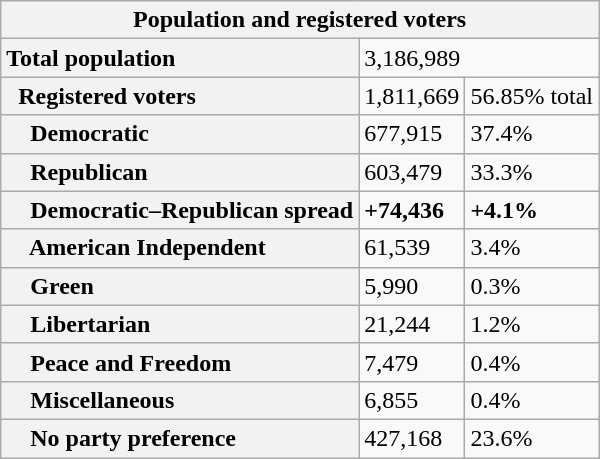<table class="wikitable collapsible collapsed">
<tr>
<th colspan="3">Population and registered voters</th>
</tr>
<tr>
<th scope="row" style="text-align: left;">Total population</th>
<td colspan="2">3,186,989</td>
</tr>
<tr>
<th scope="row" style="text-align: left;">  Registered voters</th>
<td>1,811,669</td>
<td>56.85% total</td>
</tr>
<tr>
<th scope="row" style="text-align: left;">    Democratic</th>
<td>677,915</td>
<td>37.4%</td>
</tr>
<tr>
<th scope="row" style="text-align: left;">    Republican</th>
<td>603,479</td>
<td>33.3%</td>
</tr>
<tr>
<th scope="row" style="text-align: left;">    Democratic–Republican spread</th>
<td><span><strong>+74,436</strong> </span></td>
<td><span><strong>+4.1%</strong></span></td>
</tr>
<tr>
<th scope="row" style="text-align: left;">    American Independent</th>
<td>61,539</td>
<td>3.4%</td>
</tr>
<tr>
<th scope="row" style="text-align: left;">    Green</th>
<td>5,990</td>
<td>0.3%</td>
</tr>
<tr>
<th scope="row" style="text-align: left;">    Libertarian</th>
<td>21,244</td>
<td>1.2%</td>
</tr>
<tr>
<th scope="row" style="text-align: left;">    Peace and Freedom</th>
<td>7,479</td>
<td>0.4%</td>
</tr>
<tr>
<th scope="row" style="text-align: left;">    Miscellaneous</th>
<td>6,855</td>
<td>0.4%</td>
</tr>
<tr>
<th scope="row" style="text-align: left;">    No party preference</th>
<td>427,168</td>
<td>23.6%</td>
</tr>
</table>
